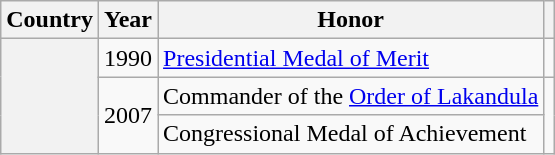<table class="wikitable sortable plainrowheaders">
<tr>
<th scope="col">Country</th>
<th scope="col">Year</th>
<th scope="col">Honor</th>
<th scope="col" class="unsortable"></th>
</tr>
<tr>
<th rowspan="3" scope="row"></th>
<td>1990</td>
<td>  <a href='#'>Presidential Medal of Merit</a></td>
<td style="text-align:center;"></td>
</tr>
<tr>
<td rowspan="2">2007</td>
<td> Commander of the <a href='#'>Order of Lakandula</a></td>
<td rowspan="2" style="text-align:center;"></td>
</tr>
<tr>
<td>Congressional Medal of Achievement</td>
</tr>
</table>
